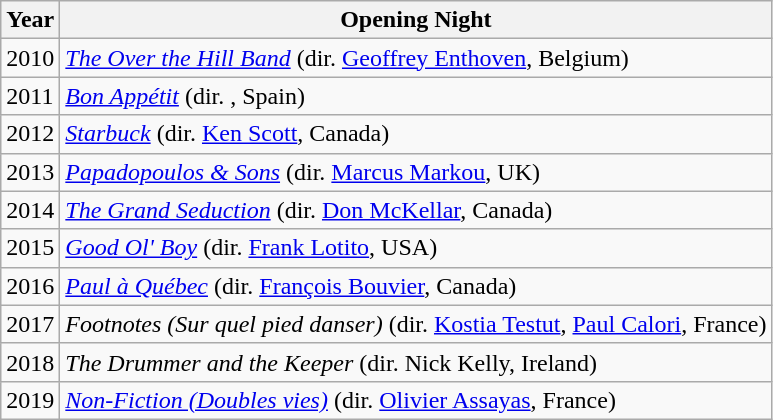<table class="wikitable">
<tr>
<th>Year</th>
<th>Opening Night</th>
</tr>
<tr>
<td>2010</td>
<td><em><a href='#'>The Over the Hill Band</a></em> (dir. <a href='#'>Geoffrey Enthoven</a>, Belgium)</td>
</tr>
<tr>
<td>2011</td>
<td><em><a href='#'>Bon Appétit</a></em> (dir. , Spain)</td>
</tr>
<tr>
<td>2012</td>
<td><em><a href='#'>Starbuck</a></em> (dir. <a href='#'>Ken Scott</a>, Canada)</td>
</tr>
<tr>
<td>2013</td>
<td><em><a href='#'>Papadopoulos & Sons</a></em> (dir. <a href='#'>Marcus Markou</a>, UK)</td>
</tr>
<tr>
<td>2014</td>
<td><em><a href='#'>The Grand Seduction</a></em> (dir. <a href='#'>Don McKellar</a>, Canada)</td>
</tr>
<tr>
<td>2015</td>
<td><em><a href='#'>Good Ol' Boy</a></em> (dir. <a href='#'>Frank Lotito</a>, USA)</td>
</tr>
<tr>
<td>2016</td>
<td><em><a href='#'>Paul à Québec</a></em> (dir. <a href='#'>François Bouvier</a>, Canada)</td>
</tr>
<tr>
<td>2017</td>
<td><em>Footnotes (Sur quel pied danser)</em> (dir. <a href='#'>Kostia Testut</a>, <a href='#'>Paul Calori</a>, France)</td>
</tr>
<tr>
<td>2018</td>
<td><em>The Drummer and the Keeper</em> (dir. Nick Kelly, Ireland)</td>
</tr>
<tr>
<td>2019</td>
<td><em><a href='#'>Non-Fiction (Doubles vies)</a></em> (dir. <a href='#'>Olivier Assayas</a>, France)</td>
</tr>
</table>
